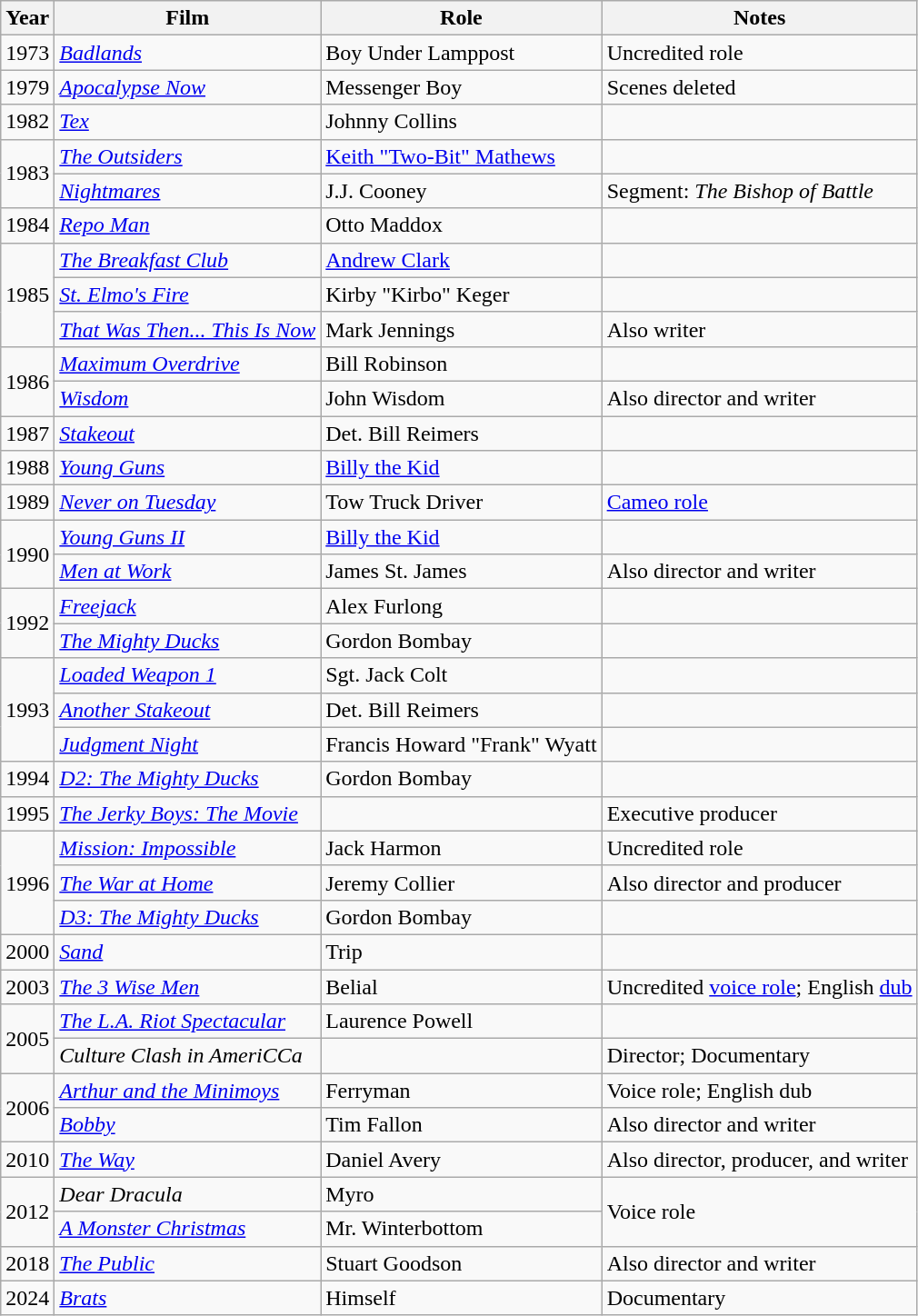<table class = "wikitable sortable">
<tr>
<th>Year</th>
<th>Film</th>
<th>Role</th>
<th class = "unsortable">Notes</th>
</tr>
<tr>
<td>1973</td>
<td><em><a href='#'>Badlands</a></em></td>
<td>Boy Under Lamppost</td>
<td>Uncredited role</td>
</tr>
<tr>
<td>1979</td>
<td><em><a href='#'>Apocalypse Now</a></em></td>
<td>Messenger Boy</td>
<td>Scenes deleted</td>
</tr>
<tr>
<td>1982</td>
<td><em><a href='#'>Tex</a></em></td>
<td>Johnny Collins</td>
<td></td>
</tr>
<tr>
<td rowspan=2>1983</td>
<td><em><a href='#'>The Outsiders</a></em></td>
<td><a href='#'>Keith "Two-Bit" Mathews</a></td>
<td></td>
</tr>
<tr>
<td><em><a href='#'>Nightmares</a></em></td>
<td>J.J. Cooney</td>
<td>Segment: <em>The Bishop of Battle</em></td>
</tr>
<tr>
<td>1984</td>
<td><em><a href='#'>Repo Man</a></em></td>
<td>Otto Maddox</td>
<td></td>
</tr>
<tr>
<td rowspan=3>1985</td>
<td><em><a href='#'>The Breakfast Club</a></em></td>
<td><a href='#'>Andrew Clark</a></td>
<td></td>
</tr>
<tr>
<td><em><a href='#'>St. Elmo's Fire</a></em></td>
<td>Kirby "Kirbo" Keger</td>
<td></td>
</tr>
<tr>
<td><em><a href='#'>That Was Then... This Is Now</a></em></td>
<td>Mark Jennings</td>
<td>Also writer</td>
</tr>
<tr>
<td rowspan=2>1986</td>
<td><em><a href='#'>Maximum Overdrive</a></em></td>
<td>Bill Robinson</td>
<td></td>
</tr>
<tr>
<td><em><a href='#'>Wisdom</a></em></td>
<td>John Wisdom</td>
<td>Also director and writer</td>
</tr>
<tr>
<td>1987</td>
<td><em><a href='#'>Stakeout</a></em></td>
<td>Det. Bill Reimers</td>
<td></td>
</tr>
<tr>
<td>1988</td>
<td><em><a href='#'>Young Guns</a></em></td>
<td><a href='#'>Billy the Kid</a></td>
<td></td>
</tr>
<tr>
<td>1989</td>
<td><em><a href='#'>Never on Tuesday</a></em></td>
<td>Tow Truck Driver</td>
<td><a href='#'>Cameo role</a></td>
</tr>
<tr>
<td rowspan=2>1990</td>
<td><em><a href='#'>Young Guns II</a></em></td>
<td><a href='#'>Billy the Kid</a></td>
<td></td>
</tr>
<tr>
<td><em><a href='#'>Men at Work</a></em></td>
<td>James St. James</td>
<td>Also director and writer</td>
</tr>
<tr>
<td rowspan=2>1992</td>
<td><em><a href='#'>Freejack</a></em></td>
<td>Alex Furlong</td>
<td></td>
</tr>
<tr>
<td><em><a href='#'>The Mighty Ducks</a></em></td>
<td>Gordon Bombay</td>
<td></td>
</tr>
<tr>
<td rowspan=3>1993</td>
<td><em><a href='#'>Loaded Weapon 1</a></em></td>
<td>Sgt. Jack Colt</td>
<td></td>
</tr>
<tr>
<td><em><a href='#'>Another Stakeout</a></em></td>
<td>Det. Bill Reimers</td>
<td></td>
</tr>
<tr>
<td><em><a href='#'>Judgment Night</a></em></td>
<td>Francis Howard "Frank" Wyatt</td>
<td></td>
</tr>
<tr>
<td>1994</td>
<td><em><a href='#'>D2: The Mighty Ducks</a></em></td>
<td>Gordon Bombay</td>
<td></td>
</tr>
<tr>
<td>1995</td>
<td><em><a href='#'>The Jerky Boys: The Movie</a></em></td>
<td></td>
<td>Executive producer</td>
</tr>
<tr>
<td rowspan=3>1996</td>
<td><em><a href='#'>Mission: Impossible</a></em></td>
<td>Jack Harmon</td>
<td>Uncredited role</td>
</tr>
<tr>
<td><em><a href='#'>The War at Home</a></em></td>
<td>Jeremy Collier</td>
<td>Also director and producer</td>
</tr>
<tr>
<td><em><a href='#'>D3: The Mighty Ducks</a></em></td>
<td>Gordon Bombay</td>
<td></td>
</tr>
<tr>
<td>2000</td>
<td><em><a href='#'>Sand</a></em></td>
<td>Trip</td>
<td></td>
</tr>
<tr>
<td>2003</td>
<td><em><a href='#'>The 3 Wise Men</a></em></td>
<td>Belial</td>
<td>Uncredited <a href='#'>voice role</a>; English <a href='#'>dub</a></td>
</tr>
<tr>
<td rowspan=2>2005</td>
<td><em><a href='#'>The L.A. Riot Spectacular</a></em></td>
<td>Laurence Powell</td>
<td></td>
</tr>
<tr>
<td><em>Culture Clash in AmeriCCa</em></td>
<td></td>
<td>Director; Documentary</td>
</tr>
<tr>
<td rowspan=2>2006</td>
<td><em><a href='#'>Arthur and the Minimoys</a></em></td>
<td>Ferryman</td>
<td>Voice role; English dub</td>
</tr>
<tr>
<td><em><a href='#'>Bobby</a></em></td>
<td>Tim Fallon</td>
<td>Also director and writer</td>
</tr>
<tr>
<td>2010</td>
<td><em><a href='#'>The Way</a></em></td>
<td>Daniel Avery</td>
<td>Also director, producer, and writer</td>
</tr>
<tr>
<td rowspan="2">2012</td>
<td><em>Dear Dracula</em></td>
<td>Myro</td>
<td rowspan="2">Voice role</td>
</tr>
<tr>
<td><em><a href='#'>A Monster Christmas</a></em></td>
<td>Mr. Winterbottom</td>
</tr>
<tr>
<td>2018</td>
<td><em><a href='#'>The Public</a></em></td>
<td>Stuart Goodson</td>
<td>Also director and writer</td>
</tr>
<tr>
<td>2024</td>
<td><em><a href='#'>Brats</a></em></td>
<td>Himself</td>
<td>Documentary</td>
</tr>
</table>
